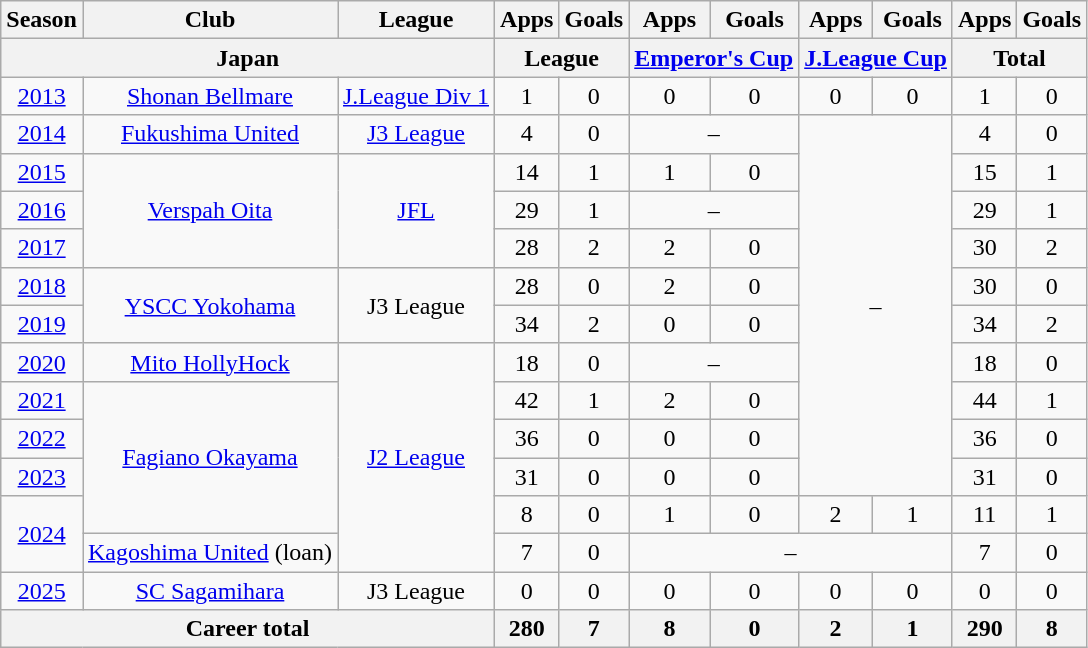<table class="wikitable" style="text-align:center">
<tr>
<th>Season</th>
<th>Club</th>
<th>League</th>
<th>Apps</th>
<th>Goals</th>
<th>Apps</th>
<th>Goals</th>
<th>Apps</th>
<th>Goals</th>
<th>Apps</th>
<th>Goals</th>
</tr>
<tr>
<th colspan="3">Japan</th>
<th colspan="2">League</th>
<th colspan="2"><a href='#'>Emperor's Cup</a></th>
<th colspan="2"><a href='#'>J.League Cup</a></th>
<th colspan="2">Total</th>
</tr>
<tr>
<td><a href='#'>2013</a></td>
<td><a href='#'>Shonan Bellmare</a></td>
<td><a href='#'>J.League Div 1</a></td>
<td>1</td>
<td>0</td>
<td>0</td>
<td>0</td>
<td>0</td>
<td>0</td>
<td>1</td>
<td>0</td>
</tr>
<tr>
<td><a href='#'>2014</a></td>
<td><a href='#'>Fukushima United</a></td>
<td><a href='#'>J3 League</a></td>
<td>4</td>
<td>0</td>
<td colspan="2">–</td>
<td rowspan="10" colspan="2">–</td>
<td>4</td>
<td>0</td>
</tr>
<tr>
<td><a href='#'>2015</a></td>
<td rowspan="3"><a href='#'>Verspah Oita</a></td>
<td rowspan="3"><a href='#'>JFL</a></td>
<td>14</td>
<td>1</td>
<td>1</td>
<td>0</td>
<td>15</td>
<td>1</td>
</tr>
<tr>
<td><a href='#'>2016</a></td>
<td>29</td>
<td>1</td>
<td colspan="2">–</td>
<td>29</td>
<td>1</td>
</tr>
<tr>
<td><a href='#'>2017</a></td>
<td>28</td>
<td>2</td>
<td>2</td>
<td>0</td>
<td>30</td>
<td>2</td>
</tr>
<tr>
<td><a href='#'>2018</a></td>
<td rowspan="2"><a href='#'>YSCC Yokohama</a></td>
<td rowspan="2">J3 League</td>
<td>28</td>
<td>0</td>
<td>2</td>
<td>0</td>
<td>30</td>
<td>0</td>
</tr>
<tr>
<td><a href='#'>2019</a></td>
<td>34</td>
<td>2</td>
<td>0</td>
<td>0</td>
<td>34</td>
<td>2</td>
</tr>
<tr>
<td><a href='#'>2020</a></td>
<td><a href='#'>Mito HollyHock</a></td>
<td rowspan="6"><a href='#'>J2 League</a></td>
<td>18</td>
<td>0</td>
<td colspan="2">–</td>
<td>18</td>
<td>0</td>
</tr>
<tr>
<td><a href='#'>2021</a></td>
<td rowspan="4"><a href='#'>Fagiano Okayama</a></td>
<td>42</td>
<td>1</td>
<td>2</td>
<td>0</td>
<td>44</td>
<td>1</td>
</tr>
<tr>
<td><a href='#'>2022</a></td>
<td>36</td>
<td>0</td>
<td>0</td>
<td>0</td>
<td>36</td>
<td>0</td>
</tr>
<tr>
<td><a href='#'>2023</a></td>
<td>31</td>
<td>0</td>
<td>0</td>
<td>0</td>
<td>31</td>
<td>0</td>
</tr>
<tr>
<td rowspan="2"><a href='#'>2024</a></td>
<td>8</td>
<td>0</td>
<td>1</td>
<td>0</td>
<td>2</td>
<td>1</td>
<td>11</td>
<td>1</td>
</tr>
<tr>
<td><a href='#'>Kagoshima United</a> (loan)</td>
<td>7</td>
<td>0</td>
<td colspan="4">–</td>
<td>7</td>
<td>0</td>
</tr>
<tr>
<td><a href='#'>2025</a></td>
<td><a href='#'>SC Sagamihara</a></td>
<td>J3 League</td>
<td>0</td>
<td>0</td>
<td>0</td>
<td>0</td>
<td>0</td>
<td>0</td>
<td>0</td>
<td>0</td>
</tr>
<tr>
<th colspan="3">Career total</th>
<th>280</th>
<th>7</th>
<th>8</th>
<th>0</th>
<th>2</th>
<th>1</th>
<th>290</th>
<th>8</th>
</tr>
</table>
